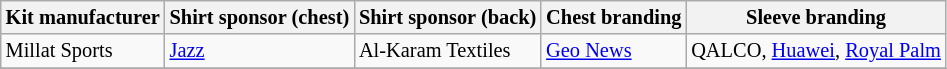<table class="wikitable"  style="font-size:85%;">
<tr>
<th>Kit manufacturer</th>
<th>Shirt sponsor (chest)</th>
<th>Shirt sponsor (back)</th>
<th>Chest branding</th>
<th>Sleeve branding</th>
</tr>
<tr>
<td>Millat Sports</td>
<td><a href='#'>Jazz</a></td>
<td>Al-Karam Textiles</td>
<td><a href='#'>Geo News</a></td>
<td>QALCO, <a href='#'>Huawei</a>, <a href='#'>Royal Palm</a></td>
</tr>
<tr>
</tr>
</table>
